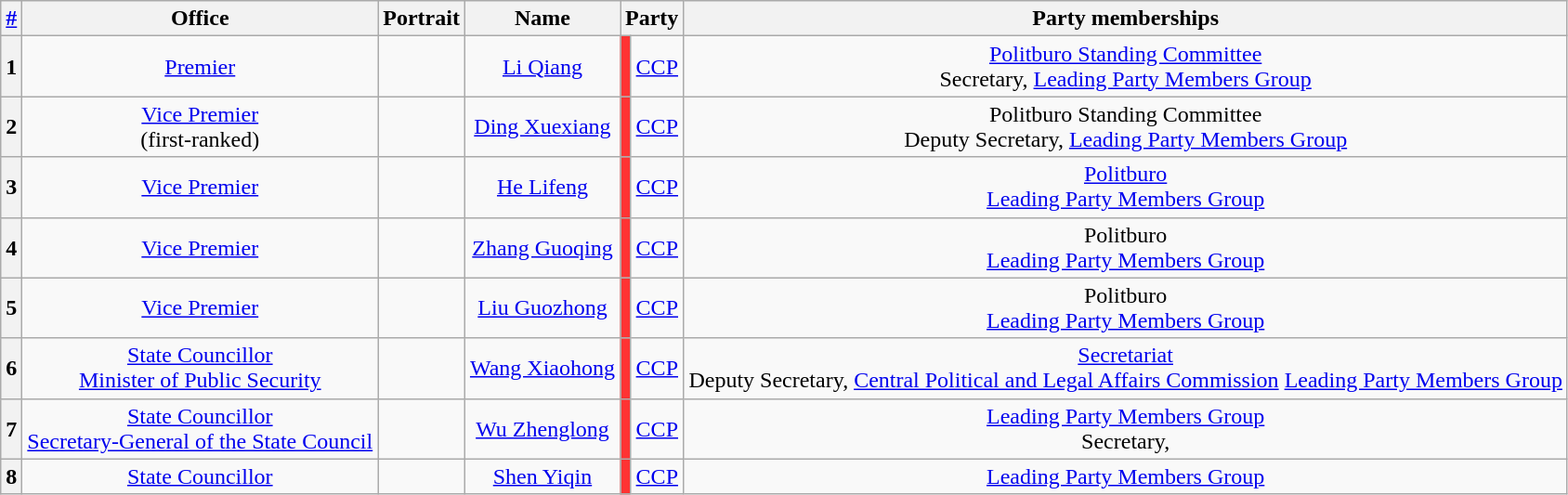<table class="wikitable sortable" style="text-align:center;">
<tr>
<th><a href='#'>#</a></th>
<th>Office</th>
<th>Portrait</th>
<th>Name</th>
<th colspan="2">Party</th>
<th>Party memberships</th>
</tr>
<tr>
<th>1</th>
<td><a href='#'>Premier</a></td>
<td></td>
<td><a href='#'>Li Qiang</a><br></td>
<td style="background:#FF3333;"></td>
<td><a href='#'>CCP</a></td>
<td><a href='#'>Politburo Standing Committee</a><br>Secretary, <a href='#'>Leading Party Members Group</a></td>
</tr>
<tr>
<th>2</th>
<td><a href='#'>Vice Premier</a><br>(first-ranked)</td>
<td></td>
<td><a href='#'>Ding Xuexiang</a><br></td>
<td style="background:#FF3333;"></td>
<td><a href='#'>CCP</a></td>
<td>Politburo Standing Committee<br>Deputy Secretary, <a href='#'>Leading Party Members Group</a></td>
</tr>
<tr>
<th>3</th>
<td><a href='#'>Vice Premier</a></td>
<td></td>
<td><a href='#'>He Lifeng</a><br></td>
<td style="background:#FF3333;"></td>
<td><a href='#'>CCP</a></td>
<td><a href='#'>Politburo</a><br><a href='#'>Leading Party Members Group</a></td>
</tr>
<tr>
<th>4</th>
<td><a href='#'>Vice Premier</a></td>
<td></td>
<td><a href='#'>Zhang Guoqing</a><br></td>
<td style="background:#FF3333;"></td>
<td><a href='#'>CCP</a></td>
<td>Politburo<br><a href='#'>Leading Party Members Group</a></td>
</tr>
<tr>
<th>5</th>
<td><a href='#'>Vice Premier</a></td>
<td></td>
<td><a href='#'>Liu Guozhong</a><br></td>
<td style="background:#FF3333;"></td>
<td><a href='#'>CCP</a></td>
<td>Politburo<br><a href='#'>Leading Party Members Group</a></td>
</tr>
<tr>
<th>6</th>
<td><a href='#'>State Councillor</a><br><a href='#'>Minister of Public Security</a></td>
<td></td>
<td><a href='#'>Wang Xiaohong</a><br></td>
<td style="background:#FF3333;"></td>
<td><a href='#'>CCP</a></td>
<td><a href='#'>Secretariat</a><br>Deputy Secretary, <a href='#'>Central Political and Legal Affairs Commission</a>
<a href='#'>Leading Party Members Group</a></td>
</tr>
<tr>
<th>7</th>
<td><a href='#'>State Councillor</a><br><a href='#'>Secretary-General of the State Council</a></td>
<td></td>
<td><a href='#'>Wu Zhenglong</a><br></td>
<td style="background:#FF3333;"></td>
<td><a href='#'>CCP</a></td>
<td><a href='#'>Leading Party Members Group</a><br>Secretary, </td>
</tr>
<tr>
<th>8</th>
<td><a href='#'>State Councillor</a></td>
<td></td>
<td><a href='#'>Shen Yiqin</a><br></td>
<td style="background:#FF3333;"></td>
<td><a href='#'>CCP</a></td>
<td><a href='#'>Leading Party Members Group</a></td>
</tr>
</table>
